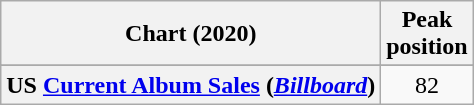<table class="wikitable sortable plainrowheaders" style="text-align:center;">
<tr>
<th>Chart (2020)</th>
<th>Peak<br>position</th>
</tr>
<tr>
</tr>
<tr>
<th scope="row">US <a href='#'>Current Album Sales</a> (<em><a href='#'>Billboard</a></em>)</th>
<td>82</td>
</tr>
</table>
